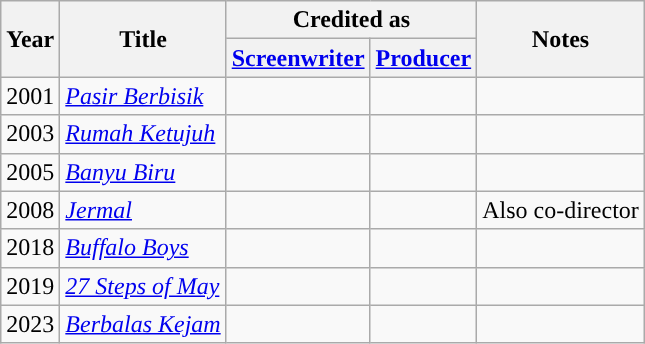<table class="wikitable plainrowheaders sortable">
<tr>
<th rowspan="2" scope="col">Year</th>
<th rowspan="2" scope="col">Title</th>
<th colspan="2" scope="col">Credited as</th>
<th rowspan="2" scope="col" class="unsortable">Notes</th>
</tr>
<tr>
<th><a href='#'>Screenwriter</a></th>
<th><a href='#'>Producer</a></th>
</tr>
<tr>
<td>2001</td>
<td><em><a href='#'>Pasir Berbisik</a></em></td>
<td></td>
<td></td>
<td></td>
</tr>
<tr>
<td>2003</td>
<td><em><a href='#'>Rumah Ketujuh</a></em></td>
<td></td>
<td></td>
<td></td>
</tr>
<tr>
<td>2005</td>
<td><em><a href='#'>Banyu Biru</a></em></td>
<td></td>
<td></td>
<td></td>
</tr>
<tr>
<td>2008</td>
<td><em><a href='#'>Jermal</a></em></td>
<td></td>
<td></td>
<td>Also co-director</td>
</tr>
<tr>
<td>2018</td>
<td><em><a href='#'>Buffalo Boys</a></em></td>
<td></td>
<td></td>
<td></td>
</tr>
<tr>
<td>2019</td>
<td><em><a href='#'>27 Steps of May</a></em></td>
<td></td>
<td></td>
<td></td>
</tr>
<tr>
<td>2023</td>
<td><em><a href='#'>Berbalas Kejam</a></em></td>
<td></td>
<td></td>
<td></td>
</tr>
</table>
